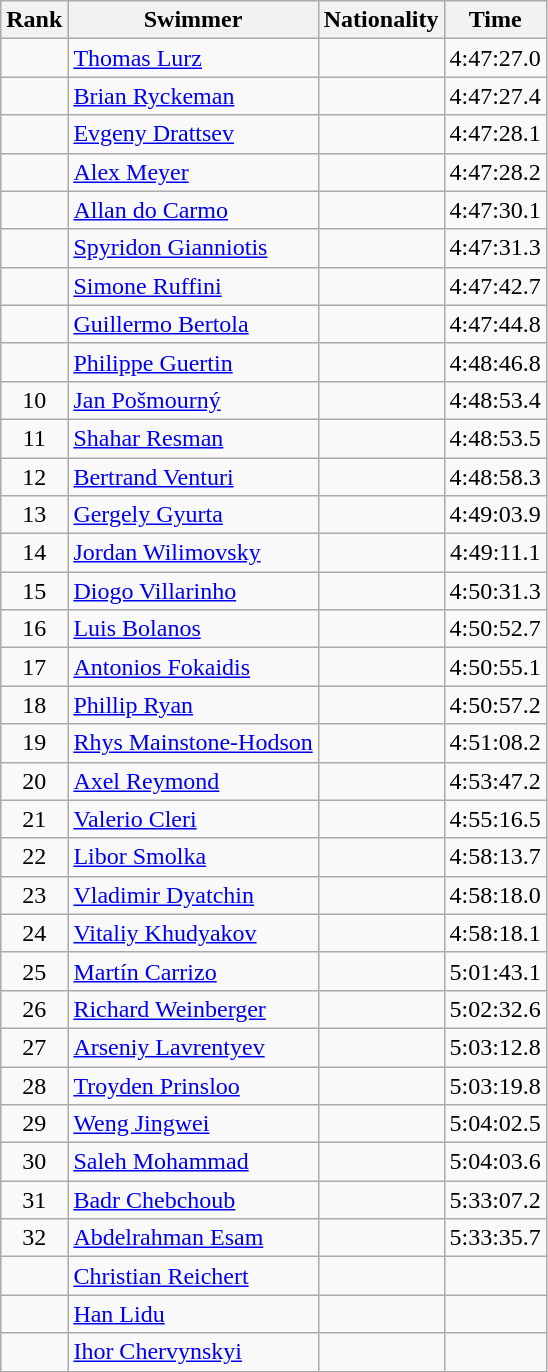<table class="wikitable sortable" border="1" style="text-align:center">
<tr>
<th>Rank</th>
<th>Swimmer</th>
<th>Nationality</th>
<th>Time</th>
</tr>
<tr>
<td></td>
<td align=left><a href='#'>Thomas Lurz</a></td>
<td align=left></td>
<td>4:47:27.0</td>
</tr>
<tr>
<td></td>
<td align=left><a href='#'>Brian Ryckeman</a></td>
<td align=left></td>
<td>4:47:27.4</td>
</tr>
<tr>
<td></td>
<td align=left><a href='#'>Evgeny Drattsev</a></td>
<td align=left></td>
<td>4:47:28.1</td>
</tr>
<tr>
<td></td>
<td align=left><a href='#'>Alex Meyer</a></td>
<td align=left></td>
<td>4:47:28.2</td>
</tr>
<tr>
<td></td>
<td align=left><a href='#'>Allan do Carmo</a></td>
<td align=left></td>
<td>4:47:30.1</td>
</tr>
<tr>
<td></td>
<td align=left><a href='#'>Spyridon Gianniotis</a></td>
<td align=left></td>
<td>4:47:31.3</td>
</tr>
<tr>
<td></td>
<td align=left><a href='#'>Simone Ruffini</a></td>
<td align=left></td>
<td>4:47:42.7</td>
</tr>
<tr>
<td></td>
<td align=left><a href='#'>Guillermo Bertola</a></td>
<td align=left></td>
<td>4:47:44.8</td>
</tr>
<tr>
<td></td>
<td align=left><a href='#'>Philippe Guertin</a></td>
<td align=left></td>
<td>4:48:46.8</td>
</tr>
<tr>
<td>10</td>
<td align=left><a href='#'>Jan Pošmourný</a></td>
<td align=left></td>
<td>4:48:53.4</td>
</tr>
<tr>
<td>11</td>
<td align=left><a href='#'>Shahar Resman</a></td>
<td align=left></td>
<td>4:48:53.5</td>
</tr>
<tr>
<td>12</td>
<td align=left><a href='#'>Bertrand Venturi</a></td>
<td align=left></td>
<td>4:48:58.3</td>
</tr>
<tr>
<td>13</td>
<td align=left><a href='#'>Gergely Gyurta</a></td>
<td align=left></td>
<td>4:49:03.9</td>
</tr>
<tr>
<td>14</td>
<td align=left><a href='#'>Jordan Wilimovsky</a></td>
<td align=left></td>
<td>4:49:11.1</td>
</tr>
<tr>
<td>15</td>
<td align=left><a href='#'>Diogo Villarinho</a></td>
<td align=left></td>
<td>4:50:31.3</td>
</tr>
<tr>
<td>16</td>
<td align=left><a href='#'>Luis Bolanos</a></td>
<td align=left></td>
<td>4:50:52.7</td>
</tr>
<tr>
<td>17</td>
<td align=left><a href='#'>Antonios Fokaidis</a></td>
<td align=left></td>
<td>4:50:55.1</td>
</tr>
<tr>
<td>18</td>
<td align=left><a href='#'>Phillip Ryan</a></td>
<td align=left></td>
<td>4:50:57.2</td>
</tr>
<tr>
<td>19</td>
<td align=left><a href='#'>Rhys Mainstone-Hodson</a></td>
<td align=left></td>
<td>4:51:08.2</td>
</tr>
<tr>
<td>20</td>
<td align=left><a href='#'>Axel Reymond</a></td>
<td align=left></td>
<td>4:53:47.2</td>
</tr>
<tr>
<td>21</td>
<td align=left><a href='#'>Valerio Cleri</a></td>
<td align=left></td>
<td>4:55:16.5</td>
</tr>
<tr>
<td>22</td>
<td align=left><a href='#'>Libor Smolka</a></td>
<td align=left></td>
<td>4:58:13.7</td>
</tr>
<tr>
<td>23</td>
<td align=left><a href='#'>Vladimir Dyatchin</a></td>
<td align=left></td>
<td>4:58:18.0</td>
</tr>
<tr>
<td>24</td>
<td align=left><a href='#'>Vitaliy Khudyakov</a></td>
<td align=left></td>
<td>4:58:18.1</td>
</tr>
<tr>
<td>25</td>
<td align=left><a href='#'>Martín Carrizo</a></td>
<td align=left></td>
<td>5:01:43.1</td>
</tr>
<tr>
<td>26</td>
<td align=left><a href='#'>Richard Weinberger</a></td>
<td align=left></td>
<td>5:02:32.6</td>
</tr>
<tr>
<td>27</td>
<td align=left><a href='#'>Arseniy Lavrentyev</a></td>
<td align=left></td>
<td>5:03:12.8</td>
</tr>
<tr>
<td>28</td>
<td align=left><a href='#'>Troyden Prinsloo</a></td>
<td align=left></td>
<td>5:03:19.8</td>
</tr>
<tr>
<td>29</td>
<td align=left><a href='#'>Weng Jingwei</a></td>
<td align=left></td>
<td>5:04:02.5</td>
</tr>
<tr>
<td>30</td>
<td align=left><a href='#'>Saleh Mohammad</a></td>
<td align=left></td>
<td>5:04:03.6</td>
</tr>
<tr>
<td>31</td>
<td align=left><a href='#'>Badr Chebchoub</a></td>
<td align=left></td>
<td>5:33:07.2</td>
</tr>
<tr>
<td>32</td>
<td align=left><a href='#'>Abdelrahman Esam</a></td>
<td align=left></td>
<td>5:33:35.7</td>
</tr>
<tr>
<td></td>
<td align=left><a href='#'>Christian Reichert</a></td>
<td align=left></td>
<td></td>
</tr>
<tr>
<td></td>
<td align=left><a href='#'>Han Lidu</a></td>
<td align=left></td>
<td></td>
</tr>
<tr>
<td></td>
<td align=left><a href='#'>Ihor Chervynskyi</a></td>
<td align=left></td>
<td></td>
</tr>
</table>
